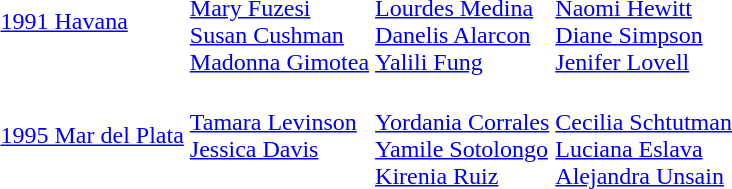<table>
<tr>
<td><a href='#'>1991 Havana</a></td>
<td><br><a href='#'>Mary Fuzesi</a><br><a href='#'>Susan Cushman</a><br><a href='#'>Madonna Gimotea</a></td>
<td><br><a href='#'>Lourdes Medina</a><br><a href='#'>Danelis Alarcon</a><br><a href='#'>Yalili Fung</a></td>
<td><br><a href='#'>Naomi Hewitt</a><br><a href='#'>Diane Simpson</a><br><a href='#'>Jenifer Lovell</a></td>
</tr>
<tr>
<td><a href='#'>1995 Mar del Plata</a></td>
<td valign=top><br><a href='#'>Tamara Levinson</a><br><a href='#'>Jessica Davis</a></td>
<td><br><a href='#'>Yordania Corrales</a><br><a href='#'>Yamile Sotolongo</a><br><a href='#'>Kirenia Ruiz</a></td>
<td><br><a href='#'>Cecilia Schtutman</a><br><a href='#'>Luciana Eslava</a><br><a href='#'>Alejandra Unsain</a></td>
</tr>
</table>
